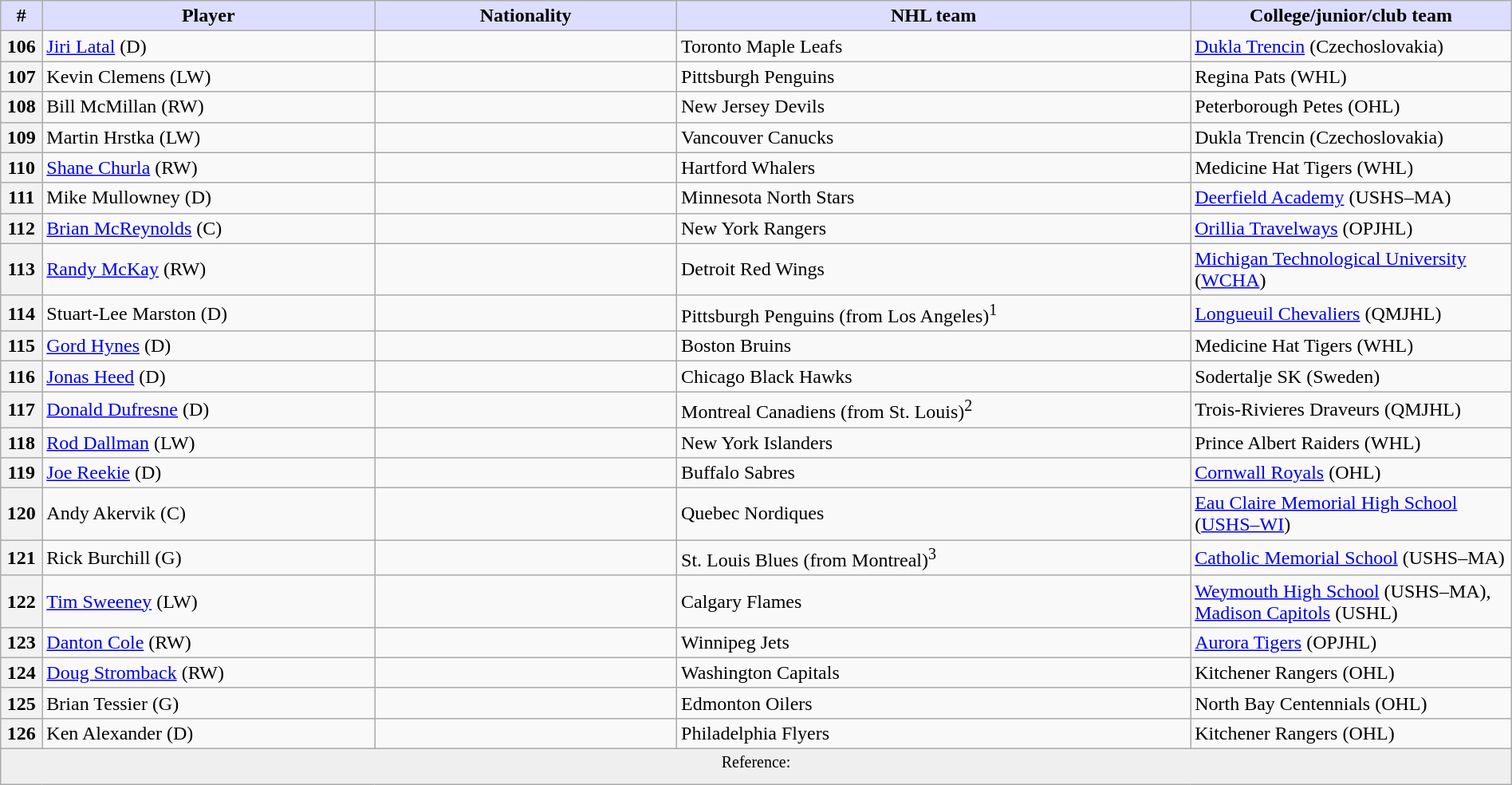<table class="wikitable" style="width: 100%">
<tr>
<th style="background:#ddf; width:2.75%;">#</th>
<th style="background:#ddf; width:22.0%;">Player</th>
<th style="background:#ddf; width:20.0%;">Nationality</th>
<th style="background:#ddf; width:34.0%;">NHL team</th>
<th style="background:#ddf; width:100.0%;">College/junior/club team</th>
</tr>
<tr>
<th>106</th>
<td><a href='#'>Jiri Latal</a> (D)</td>
<td></td>
<td>Toronto Maple Leafs</td>
<td><a href='#'>Dukla Trencin</a> (Czechoslovakia)</td>
</tr>
<tr>
<th>107</th>
<td>Kevin Clemens (LW)</td>
<td></td>
<td>Pittsburgh Penguins</td>
<td>Regina Pats (WHL)</td>
</tr>
<tr>
<th>108</th>
<td>Bill McMillan (RW)</td>
<td></td>
<td>New Jersey Devils</td>
<td>Peterborough Petes (OHL)</td>
</tr>
<tr>
<th>109</th>
<td>Martin Hrstka (LW)</td>
<td></td>
<td>Vancouver Canucks</td>
<td>Dukla Trencin (Czechoslovakia)</td>
</tr>
<tr>
<th>110</th>
<td><a href='#'>Shane Churla</a> (RW)</td>
<td></td>
<td>Hartford Whalers</td>
<td>Medicine Hat Tigers (WHL)</td>
</tr>
<tr>
<th>111</th>
<td>Mike Mullowney (D)</td>
<td></td>
<td>Minnesota North Stars</td>
<td><a href='#'>Deerfield Academy</a> (USHS–MA)</td>
</tr>
<tr>
<th>112</th>
<td><a href='#'>Brian McReynolds</a> (C)</td>
<td></td>
<td>New York Rangers</td>
<td><a href='#'>Orillia Travelways</a> (OPJHL)</td>
</tr>
<tr>
<th>113</th>
<td><a href='#'>Randy McKay</a> (RW)</td>
<td></td>
<td>Detroit Red Wings</td>
<td><a href='#'>Michigan Technological University</a> (<a href='#'>WCHA</a>)</td>
</tr>
<tr>
<th>114</th>
<td>Stuart-Lee Marston (D)</td>
<td></td>
<td>Pittsburgh Penguins (from Los Angeles)<sup>1</sup></td>
<td><a href='#'>Longueuil Chevaliers</a> (QMJHL)</td>
</tr>
<tr>
<th>115</th>
<td><a href='#'>Gord Hynes</a> (D)</td>
<td></td>
<td>Boston Bruins</td>
<td>Medicine Hat Tigers (WHL)</td>
</tr>
<tr>
<th>116</th>
<td><a href='#'>Jonas Heed</a> (D)</td>
<td></td>
<td>Chicago Black Hawks</td>
<td>Sodertalje SK (Sweden)</td>
</tr>
<tr>
<th>117</th>
<td><a href='#'>Donald Dufresne</a> (D)</td>
<td></td>
<td>Montreal Canadiens (from St. Louis)<sup>2</sup></td>
<td>Trois-Rivieres Draveurs (QMJHL)</td>
</tr>
<tr>
<th>118</th>
<td><a href='#'>Rod Dallman</a> (LW)</td>
<td></td>
<td>New York Islanders</td>
<td>Prince Albert Raiders (WHL)</td>
</tr>
<tr>
<th>119</th>
<td><a href='#'>Joe Reekie</a> (D)</td>
<td></td>
<td>Buffalo Sabres</td>
<td><a href='#'>Cornwall Royals</a> (OHL)</td>
</tr>
<tr>
<th>120</th>
<td>Andy Akervik (C)</td>
<td></td>
<td>Quebec Nordiques</td>
<td><a href='#'>Eau Claire Memorial High School</a> (<a href='#'>USHS–WI</a>)</td>
</tr>
<tr>
<th>121</th>
<td>Rick Burchill (G)</td>
<td></td>
<td>St. Louis Blues (from Montreal)<sup>3</sup></td>
<td><a href='#'>Catholic Memorial School</a> (USHS–MA)</td>
</tr>
<tr>
<th>122</th>
<td><a href='#'>Tim Sweeney</a> (LW)</td>
<td></td>
<td>Calgary Flames</td>
<td><a href='#'>Weymouth High School</a> (USHS–MA), <a href='#'>Madison Capitols</a> (USHL)</td>
</tr>
<tr>
<th>123</th>
<td><a href='#'>Danton Cole</a> (RW)</td>
<td></td>
<td>Winnipeg Jets</td>
<td><a href='#'>Aurora Tigers</a> (OPJHL)</td>
</tr>
<tr>
<th>124</th>
<td><a href='#'>Doug Stromback</a> (RW)</td>
<td></td>
<td>Washington Capitals</td>
<td>Kitchener Rangers (OHL)</td>
</tr>
<tr>
<th>125</th>
<td>Brian Tessier (G)</td>
<td></td>
<td>Edmonton Oilers</td>
<td>North Bay Centennials (OHL)</td>
</tr>
<tr>
<th>126</th>
<td>Ken Alexander (D)</td>
<td></td>
<td>Philadelphia Flyers</td>
<td>Kitchener Rangers (OHL)</td>
</tr>
<tr>
<td align=center colspan="6" bgcolor="#efefef"><sup>Reference:  </sup></td>
</tr>
</table>
